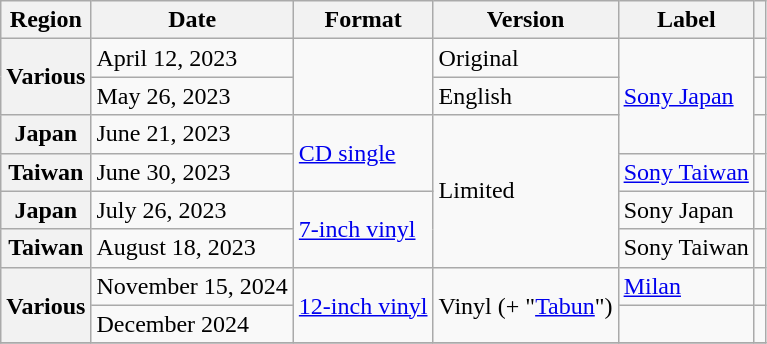<table class="wikitable plainrowheaders">
<tr>
<th scope="col">Region</th>
<th scope="col">Date</th>
<th scope="col">Format</th>
<th scope="col">Version</th>
<th scope="col">Label</th>
<th scope="col"></th>
</tr>
<tr>
<th scope="row" rowspan="2">Various</th>
<td>April 12, 2023</td>
<td rowspan="2"></td>
<td>Original</td>
<td rowspan="3"><a href='#'>Sony Japan</a></td>
<td style="text-align:center"></td>
</tr>
<tr>
<td>May 26, 2023</td>
<td>English</td>
<td style="text-align:center"></td>
</tr>
<tr>
<th scope="row">Japan</th>
<td>June 21, 2023</td>
<td rowspan="2"><a href='#'>CD single</a></td>
<td rowspan="4">Limited</td>
<td style="text-align:center"></td>
</tr>
<tr>
<th scope="row">Taiwan</th>
<td>June 30, 2023</td>
<td><a href='#'>Sony Taiwan</a></td>
<td style="text-align:center"></td>
</tr>
<tr>
<th scope="row">Japan</th>
<td>July 26, 2023</td>
<td rowspan="2"><a href='#'>7-inch vinyl</a></td>
<td>Sony Japan</td>
<td style="text-align:center"></td>
</tr>
<tr>
<th scope="row">Taiwan</th>
<td>August 18, 2023</td>
<td>Sony Taiwan</td>
<td style="text-align:center"></td>
</tr>
<tr>
<th scope="row" rowspan="2">Various</th>
<td>November 15, 2024</td>
<td rowspan="2"><a href='#'>12-inch vinyl</a></td>
<td rowspan="2">Vinyl (+ "<a href='#'>Tabun</a>")</td>
<td><a href='#'>Milan</a></td>
<td style="text-align:center"></td>
</tr>
<tr>
<td>December 2024</td>
<td></td>
<td style="text-align:center"></td>
</tr>
<tr>
</tr>
</table>
